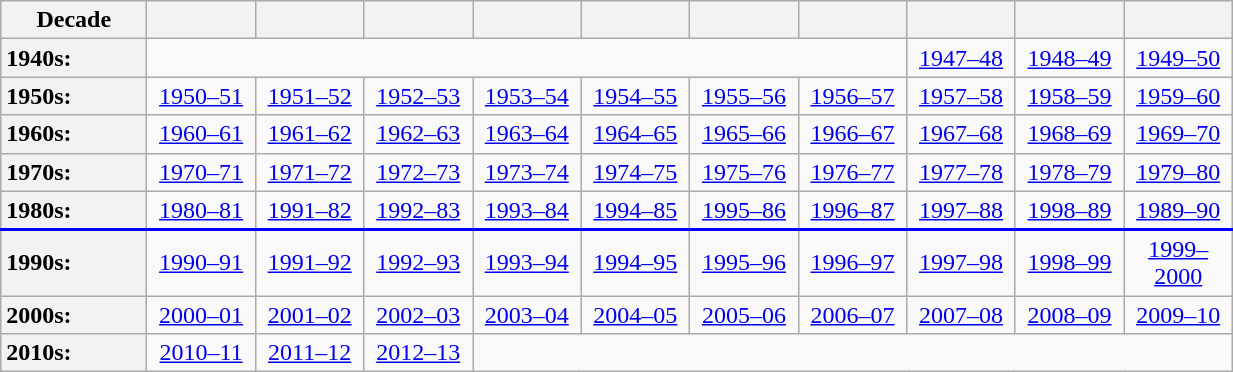<table class="wikitable" style="text-align: center;">
<tr>
<th style="width: 90px;">Decade</th>
<th style="width: 65px;"></th>
<th style="width: 65px;"></th>
<th style="width: 65px;"></th>
<th style="width: 65px;"></th>
<th style="width: 65px;"></th>
<th style="width: 65px;"></th>
<th style="width: 65px;"></th>
<th style="width: 65px;"></th>
<th style="width: 65px;"></th>
<th style="width: 65px;"></th>
</tr>
<tr>
<th style="text-align: left;"><strong>1940s:</strong></th>
<td colspan=7></td>
<td><a href='#'>1947–48</a></td>
<td><a href='#'>1948–49</a></td>
<td><a href='#'>1949–50</a></td>
</tr>
<tr>
<th style="text-align: left;"><strong>1950s:</strong></th>
<td><a href='#'>1950–51</a></td>
<td><a href='#'>1951–52</a></td>
<td><a href='#'>1952–53</a></td>
<td><a href='#'>1953–54</a></td>
<td><a href='#'>1954–55</a></td>
<td><a href='#'>1955–56</a></td>
<td><a href='#'>1956–57</a></td>
<td><a href='#'>1957–58</a></td>
<td><a href='#'>1958–59</a></td>
<td><a href='#'>1959–60</a></td>
</tr>
<tr>
<th style="text-align: left;"><strong>1960s:</strong></th>
<td><a href='#'>1960–61</a></td>
<td><a href='#'>1961–62</a></td>
<td><a href='#'>1962–63</a></td>
<td><a href='#'>1963–64</a></td>
<td><a href='#'>1964–65</a></td>
<td><a href='#'>1965–66</a></td>
<td><a href='#'>1966–67</a></td>
<td><a href='#'>1967–68</a></td>
<td><a href='#'>1968–69</a></td>
<td><a href='#'>1969–70</a></td>
</tr>
<tr>
<th style="text-align: left;"><strong>1970s:</strong></th>
<td><a href='#'>1970–71</a></td>
<td><a href='#'>1971–72</a></td>
<td><a href='#'>1972–73</a></td>
<td><a href='#'>1973–74</a></td>
<td><a href='#'>1974–75</a></td>
<td><a href='#'>1975–76</a></td>
<td><a href='#'>1976–77</a></td>
<td><a href='#'>1977–78</a></td>
<td><a href='#'>1978–79</a></td>
<td><a href='#'>1979–80</a></td>
</tr>
<tr style="border-bottom:2px solid blue;">
<th style="text-align: left;"><strong>1980s:</strong></th>
<td><a href='#'>1980–81</a></td>
<td><a href='#'>1991–82</a></td>
<td><a href='#'>1992–83</a></td>
<td><a href='#'>1993–84</a></td>
<td><a href='#'>1994–85</a></td>
<td><a href='#'>1995–86</a></td>
<td><a href='#'>1996–87</a></td>
<td><a href='#'>1997–88</a></td>
<td><a href='#'>1998–89</a></td>
<td><a href='#'>1989–90</a></td>
</tr>
<tr>
<th style="text-align: left;"><strong>1990s:</strong></th>
<td><a href='#'>1990–91</a></td>
<td><a href='#'>1991–92</a></td>
<td><a href='#'>1992–93</a></td>
<td><a href='#'>1993–94</a></td>
<td><a href='#'>1994–95</a></td>
<td><a href='#'>1995–96</a></td>
<td><a href='#'>1996–97</a></td>
<td><a href='#'>1997–98</a></td>
<td><a href='#'>1998–99</a></td>
<td><a href='#'>1999–2000</a></td>
</tr>
<tr>
<th style="text-align: left;"><strong>2000s:</strong></th>
<td><a href='#'>2000–01</a></td>
<td><a href='#'>2001–02</a></td>
<td><a href='#'>2002–03</a></td>
<td><a href='#'>2003–04</a></td>
<td><a href='#'>2004–05</a></td>
<td><a href='#'>2005–06</a></td>
<td><a href='#'>2006–07</a></td>
<td><a href='#'>2007–08</a></td>
<td><a href='#'>2008–09</a></td>
<td><a href='#'>2009–10</a></td>
</tr>
<tr>
<th style="text-align: left;"><strong>2010s:</strong></th>
<td><a href='#'>2010–11</a></td>
<td><a href='#'>2011–12</a></td>
<td><a href='#'>2012–13</a></td>
<td colspan=7></td>
</tr>
</table>
